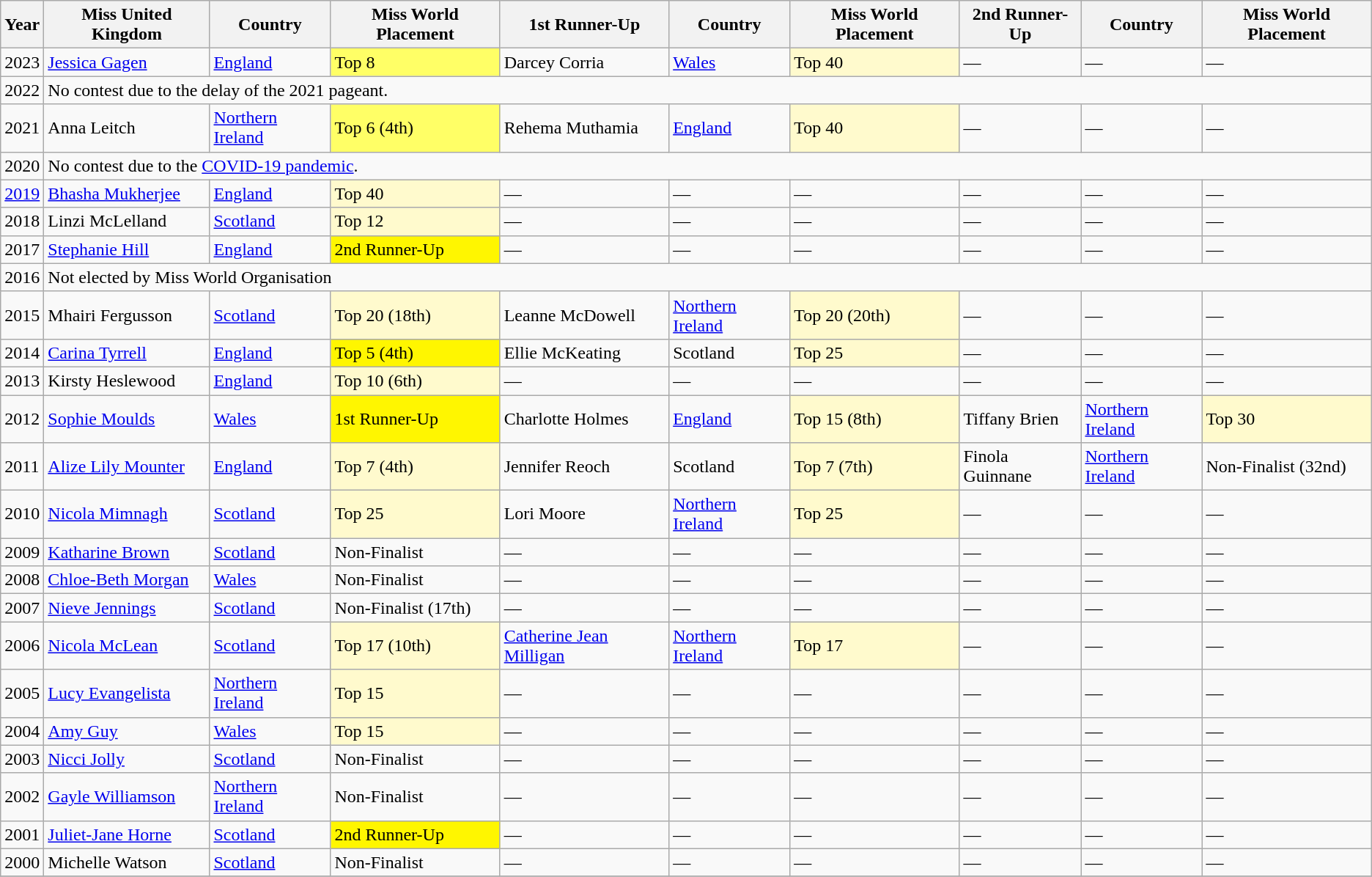<table class="wikitable">
<tr>
<th>Year</th>
<th>Miss United Kingdom</th>
<th>Country</th>
<th>Miss World Placement</th>
<th>1st Runner-Up</th>
<th>Country</th>
<th>Miss World Placement</th>
<th>2nd Runner-Up</th>
<th>Country</th>
<th>Miss World Placement</th>
</tr>
<tr>
<td>2023</td>
<td><a href='#'>Jessica Gagen</a></td>
<td> <a href='#'>England</a></td>
<td bgcolor="#FFFF66">Top 8</td>
<td>Darcey Corria</td>
<td> <a href='#'>Wales</a></td>
<td bgcolor="#FFFACD">Top 40</td>
<td>—</td>
<td>—</td>
<td>—</td>
</tr>
<tr>
<td>2022</td>
<td colspan="9">No contest due to the delay of the 2021 pageant.</td>
</tr>
<tr>
<td>2021</td>
<td>Anna Leitch</td>
<td> <a href='#'>Northern Ireland</a></td>
<td bgcolor="#FFFF66">Top 6 (4th)</td>
<td>Rehema Muthamia</td>
<td> <a href='#'>England</a></td>
<td bgcolor="#FFFACD">Top 40</td>
<td>—</td>
<td>—</td>
<td>—</td>
</tr>
<tr>
<td>2020</td>
<td colspan="9">No contest due to the <a href='#'>COVID-19 pandemic</a>.</td>
</tr>
<tr>
<td><a href='#'>2019</a></td>
<td><a href='#'>Bhasha Mukherjee</a></td>
<td> <a href='#'>England</a></td>
<td bgcolor="#FFFACD">Top 40</td>
<td>—</td>
<td>—</td>
<td>—</td>
<td>—</td>
<td>—</td>
<td>—</td>
</tr>
<tr>
<td>2018</td>
<td>Linzi McLelland</td>
<td> <a href='#'>Scotland</a></td>
<td bgcolor="#FFFACD">Top 12</td>
<td>—</td>
<td>—</td>
<td>—</td>
<td>—</td>
<td>—</td>
<td>—</td>
</tr>
<tr>
<td>2017</td>
<td><a href='#'>Stephanie Hill</a></td>
<td> <a href='#'>England</a></td>
<td bgcolor=#FFFF66;">2nd Runner-Up</td>
<td>—</td>
<td>—</td>
<td>—</td>
<td>—</td>
<td>—</td>
<td>—</td>
</tr>
<tr>
<td>2016</td>
<td colspan="9">Not elected by Miss World Organisation</td>
</tr>
<tr>
<td>2015</td>
<td>Mhairi Fergusson</td>
<td> <a href='#'>Scotland</a></td>
<td bgcolor="#FFFACD">Top 20 (18th)</td>
<td>Leanne McDowell</td>
<td> <a href='#'>Northern Ireland</a></td>
<td bgcolor="#FFFACD">Top 20 (20th)</td>
<td>—</td>
<td>—</td>
<td>—</td>
</tr>
<tr>
<td>2014</td>
<td><a href='#'>Carina Tyrrell</a></td>
<td> <a href='#'>England</a></td>
<td bgcolor=#FFFF66;">Top 5 (4th)</td>
<td>Ellie McKeating</td>
<td> Scotland</td>
<td bgcolor="#FFFACD">Top 25</td>
<td>—</td>
<td>—</td>
<td>—</td>
</tr>
<tr>
<td>2013</td>
<td>Kirsty Heslewood</td>
<td> <a href='#'>England</a></td>
<td bgcolor="#FFFACD">Top 10 (6th)</td>
<td>—</td>
<td>—</td>
<td>—</td>
<td>—</td>
<td>—</td>
<td>—</td>
</tr>
<tr>
<td>2012</td>
<td><a href='#'>Sophie Moulds</a></td>
<td> <a href='#'>Wales</a></td>
<td bgcolor=#FFFF66;">1st Runner-Up</td>
<td>Charlotte Holmes</td>
<td> <a href='#'>England</a></td>
<td bgcolor="#FFFACD">Top 15 (8th)</td>
<td>Tiffany Brien</td>
<td> <a href='#'>Northern Ireland</a></td>
<td bgcolor="#FFFACD">Top 30</td>
</tr>
<tr>
<td>2011</td>
<td><a href='#'>Alize Lily Mounter</a></td>
<td> <a href='#'>England</a></td>
<td bgcolor="#FFFACD">Top 7 (4th)</td>
<td>Jennifer Reoch</td>
<td> Scotland</td>
<td bgcolor="#FFFACD">Top 7 (7th)</td>
<td>Finola Guinnane</td>
<td> <a href='#'>Northern Ireland</a></td>
<td>Non-Finalist (32nd)</td>
</tr>
<tr>
<td>2010</td>
<td><a href='#'>Nicola Mimnagh</a></td>
<td> <a href='#'>Scotland</a></td>
<td bgcolor="#FFFACD">Top 25</td>
<td>Lori Moore</td>
<td> <a href='#'>Northern Ireland</a></td>
<td bgcolor="#FFFACD">Top 25</td>
<td>—</td>
<td>—</td>
<td>—</td>
</tr>
<tr>
<td>2009</td>
<td><a href='#'>Katharine Brown</a></td>
<td> <a href='#'>Scotland</a></td>
<td>Non-Finalist</td>
<td>—</td>
<td>—</td>
<td>—</td>
<td>—</td>
<td>—</td>
<td>—</td>
</tr>
<tr>
<td>2008</td>
<td><a href='#'>Chloe-Beth Morgan</a></td>
<td> <a href='#'>Wales</a></td>
<td>Non-Finalist</td>
<td>—</td>
<td>—</td>
<td>—</td>
<td>—</td>
<td>—</td>
<td>—</td>
</tr>
<tr>
<td>2007</td>
<td><a href='#'>Nieve Jennings</a></td>
<td> <a href='#'>Scotland</a></td>
<td>Non-Finalist (17th)</td>
<td>—</td>
<td>—</td>
<td>—</td>
<td>—</td>
<td>—</td>
<td>—</td>
</tr>
<tr>
<td>2006</td>
<td><a href='#'>Nicola McLean</a></td>
<td> <a href='#'>Scotland</a></td>
<td bgcolor="#FFFACD">Top 17 (10th)</td>
<td><a href='#'>Catherine Jean Milligan</a></td>
<td> <a href='#'>Northern Ireland</a></td>
<td bgcolor="#FFFACD">Top 17</td>
<td>—</td>
<td>—</td>
<td>—</td>
</tr>
<tr>
<td>2005</td>
<td><a href='#'>Lucy Evangelista</a></td>
<td> <a href='#'>Northern Ireland</a></td>
<td bgcolor="#FFFACD">Top 15</td>
<td>—</td>
<td>—</td>
<td>—</td>
<td>—</td>
<td>—</td>
<td>—</td>
</tr>
<tr>
<td>2004</td>
<td><a href='#'>Amy Guy</a></td>
<td> <a href='#'>Wales</a></td>
<td bgcolor="#FFFACD">Top 15</td>
<td>—</td>
<td>—</td>
<td>—</td>
<td>—</td>
<td>—</td>
<td>—</td>
</tr>
<tr>
<td>2003</td>
<td><a href='#'>Nicci Jolly</a></td>
<td> <a href='#'>Scotland</a></td>
<td>Non-Finalist</td>
<td>—</td>
<td>—</td>
<td>—</td>
<td>—</td>
<td>—</td>
<td>—</td>
</tr>
<tr>
<td>2002</td>
<td><a href='#'>Gayle Williamson</a></td>
<td> <a href='#'>Northern Ireland</a></td>
<td>Non-Finalist</td>
<td>—</td>
<td>—</td>
<td>—</td>
<td>—</td>
<td>—</td>
<td>—</td>
</tr>
<tr>
<td>2001</td>
<td><a href='#'>Juliet-Jane Horne</a></td>
<td> <a href='#'>Scotland</a></td>
<td bgcolor=#FFFF66;">2nd Runner-Up</td>
<td>—</td>
<td>—</td>
<td>—</td>
<td>—</td>
<td>—</td>
<td>—</td>
</tr>
<tr>
<td>2000</td>
<td>Michelle Watson</td>
<td> <a href='#'>Scotland</a></td>
<td>Non-Finalist</td>
<td>—</td>
<td>—</td>
<td>—</td>
<td>—</td>
<td>—</td>
<td>—</td>
</tr>
<tr>
</tr>
</table>
